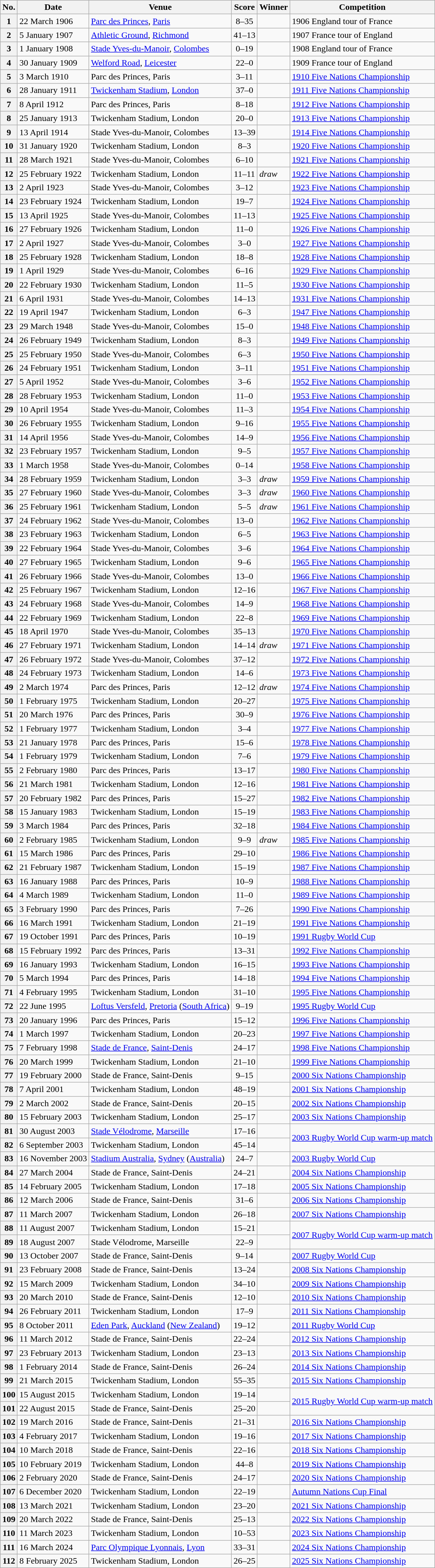<table class="wikitable">
<tr>
<th>No.</th>
<th>Date</th>
<th>Venue</th>
<th>Score</th>
<th>Winner</th>
<th>Competition</th>
</tr>
<tr>
<th scope="row">1</th>
<td>22 March 1906</td>
<td><a href='#'>Parc des Princes</a>, <a href='#'>Paris</a></td>
<td style="text-align:center">8–35</td>
<td></td>
<td>1906 England tour of France</td>
</tr>
<tr>
<th scope="row">2</th>
<td>5 January 1907</td>
<td><a href='#'>Athletic Ground</a>, <a href='#'>Richmond</a></td>
<td style="text-align:center">41–13</td>
<td></td>
<td>1907 France tour of England</td>
</tr>
<tr>
<th scope="row">3</th>
<td>1 January 1908</td>
<td><a href='#'>Stade Yves-du-Manoir</a>, <a href='#'>Colombes</a></td>
<td style="text-align:center">0–19</td>
<td></td>
<td>1908 England tour of France</td>
</tr>
<tr>
<th scope="row">4</th>
<td>30 January 1909</td>
<td><a href='#'>Welford Road</a>, <a href='#'>Leicester</a></td>
<td style="text-align:center">22–0</td>
<td></td>
<td>1909 France tour of England</td>
</tr>
<tr>
<th scope="row">5</th>
<td>3 March 1910</td>
<td>Parc des Princes, Paris</td>
<td style="text-align:center">3–11</td>
<td></td>
<td><a href='#'>1910 Five Nations Championship</a></td>
</tr>
<tr>
<th scope="row">6</th>
<td>28 January 1911</td>
<td><a href='#'>Twickenham Stadium</a>, <a href='#'>London</a></td>
<td style="text-align:center">37–0</td>
<td></td>
<td><a href='#'>1911 Five Nations Championship</a></td>
</tr>
<tr>
<th scope="row">7</th>
<td>8 April 1912</td>
<td>Parc des Princes, Paris</td>
<td style="text-align:center">8–18</td>
<td></td>
<td><a href='#'>1912 Five Nations Championship</a></td>
</tr>
<tr>
<th scope="row">8</th>
<td>25 January 1913</td>
<td>Twickenham Stadium, London</td>
<td style="text-align:center">20–0</td>
<td></td>
<td><a href='#'>1913 Five Nations Championship</a></td>
</tr>
<tr>
<th scope="row">9</th>
<td>13 April 1914</td>
<td>Stade Yves-du-Manoir, Colombes</td>
<td style="text-align:center">13–39</td>
<td></td>
<td><a href='#'>1914 Five Nations Championship</a></td>
</tr>
<tr>
<th scope="row">10</th>
<td>31 January 1920</td>
<td>Twickenham Stadium, London</td>
<td style="text-align:center">8–3</td>
<td></td>
<td><a href='#'>1920 Five Nations Championship</a></td>
</tr>
<tr>
<th scope="row">11</th>
<td>28 March 1921</td>
<td>Stade Yves-du-Manoir, Colombes</td>
<td style="text-align:center">6–10</td>
<td></td>
<td><a href='#'>1921 Five Nations Championship</a></td>
</tr>
<tr>
<th scope="row">12</th>
<td>25 February 1922</td>
<td>Twickenham Stadium, London</td>
<td style="text-align:center">11–11</td>
<td> <em>draw</em></td>
<td><a href='#'>1922 Five Nations Championship</a></td>
</tr>
<tr>
<th scope="row">13</th>
<td>2 April 1923</td>
<td>Stade Yves-du-Manoir, Colombes</td>
<td style="text-align:center">3–12</td>
<td></td>
<td><a href='#'>1923 Five Nations Championship</a></td>
</tr>
<tr>
<th scope="row">14</th>
<td>23 February 1924</td>
<td>Twickenham Stadium, London</td>
<td style="text-align:center">19–7</td>
<td></td>
<td><a href='#'>1924 Five Nations Championship</a></td>
</tr>
<tr>
<th scope="row">15</th>
<td>13 April 1925</td>
<td>Stade Yves-du-Manoir, Colombes</td>
<td style="text-align:center">11–13</td>
<td></td>
<td><a href='#'>1925 Five Nations Championship</a></td>
</tr>
<tr>
<th scope="row">16</th>
<td>27 February 1926</td>
<td>Twickenham Stadium, London</td>
<td style="text-align:center">11–0</td>
<td></td>
<td><a href='#'>1926 Five Nations Championship</a></td>
</tr>
<tr>
<th scope="row">17</th>
<td>2 April 1927</td>
<td>Stade Yves-du-Manoir, Colombes</td>
<td style="text-align:center">3–0</td>
<td></td>
<td><a href='#'>1927 Five Nations Championship</a></td>
</tr>
<tr>
<th scope="row">18</th>
<td>25 February 1928</td>
<td>Twickenham Stadium, London</td>
<td style="text-align:center">18–8</td>
<td></td>
<td><a href='#'>1928 Five Nations Championship</a></td>
</tr>
<tr>
<th scope="row">19</th>
<td>1 April 1929</td>
<td>Stade Yves-du-Manoir, Colombes</td>
<td style="text-align:center">6–16</td>
<td></td>
<td><a href='#'>1929 Five Nations Championship</a></td>
</tr>
<tr>
<th scope="row">20</th>
<td>22 February 1930</td>
<td>Twickenham Stadium, London</td>
<td style="text-align:center">11–5</td>
<td></td>
<td><a href='#'>1930 Five Nations Championship</a></td>
</tr>
<tr>
<th scope="row">21</th>
<td>6 April 1931</td>
<td>Stade Yves-du-Manoir, Colombes</td>
<td style="text-align:center">14–13</td>
<td></td>
<td><a href='#'>1931 Five Nations Championship</a></td>
</tr>
<tr>
<th scope="row">22</th>
<td>19 April 1947</td>
<td>Twickenham Stadium, London</td>
<td style="text-align:center">6–3</td>
<td></td>
<td><a href='#'>1947 Five Nations Championship</a></td>
</tr>
<tr>
<th scope="row">23</th>
<td>29 March 1948</td>
<td>Stade Yves-du-Manoir, Colombes</td>
<td style="text-align:center">15–0</td>
<td></td>
<td><a href='#'>1948 Five Nations Championship</a></td>
</tr>
<tr>
<th scope="row">24</th>
<td>26 February 1949</td>
<td>Twickenham Stadium, London</td>
<td style="text-align:center">8–3</td>
<td></td>
<td><a href='#'>1949 Five Nations Championship</a></td>
</tr>
<tr>
<th scope="row">25</th>
<td>25 February 1950</td>
<td>Stade Yves-du-Manoir, Colombes</td>
<td style="text-align:center">6–3</td>
<td></td>
<td><a href='#'>1950 Five Nations Championship</a></td>
</tr>
<tr>
<th scope="row">26</th>
<td>24 February 1951</td>
<td>Twickenham Stadium, London</td>
<td style="text-align:center">3–11</td>
<td></td>
<td><a href='#'>1951 Five Nations Championship</a></td>
</tr>
<tr>
<th scope="row">27</th>
<td>5 April 1952</td>
<td>Stade Yves-du-Manoir, Colombes</td>
<td style="text-align:center">3–6</td>
<td></td>
<td><a href='#'>1952 Five Nations Championship</a></td>
</tr>
<tr>
<th scope="row">28</th>
<td>28 February 1953</td>
<td>Twickenham Stadium, London</td>
<td style="text-align:center">11–0</td>
<td></td>
<td><a href='#'>1953 Five Nations Championship</a></td>
</tr>
<tr>
<th scope="row">29</th>
<td>10 April 1954</td>
<td>Stade Yves-du-Manoir, Colombes</td>
<td style="text-align:center">11–3</td>
<td></td>
<td><a href='#'>1954 Five Nations Championship</a></td>
</tr>
<tr>
<th scope="row">30</th>
<td>26 February 1955</td>
<td>Twickenham Stadium, London</td>
<td style="text-align:center">9–16</td>
<td></td>
<td><a href='#'>1955 Five Nations Championship</a></td>
</tr>
<tr>
<th scope="row">31</th>
<td>14 April 1956</td>
<td>Stade Yves-du-Manoir, Colombes</td>
<td style="text-align:center">14–9</td>
<td></td>
<td><a href='#'>1956 Five Nations Championship</a></td>
</tr>
<tr>
<th scope="row">32</th>
<td>23 February 1957</td>
<td>Twickenham Stadium, London</td>
<td style="text-align:center">9–5</td>
<td></td>
<td><a href='#'>1957 Five Nations Championship</a></td>
</tr>
<tr>
<th scope="row">33</th>
<td>1 March 1958</td>
<td>Stade Yves-du-Manoir, Colombes</td>
<td style="text-align:center">0–14</td>
<td></td>
<td><a href='#'>1958 Five Nations Championship</a></td>
</tr>
<tr>
<th scope="row">34</th>
<td>28 February 1959</td>
<td>Twickenham Stadium, London</td>
<td style="text-align:center">3–3</td>
<td> <em>draw</em></td>
<td><a href='#'>1959 Five Nations Championship</a></td>
</tr>
<tr>
<th scope="row">35</th>
<td>27 February 1960</td>
<td>Stade Yves-du-Manoir, Colombes</td>
<td style="text-align:center">3–3</td>
<td> <em>draw</em></td>
<td><a href='#'>1960 Five Nations Championship</a></td>
</tr>
<tr>
<th scope="row">36</th>
<td>25 February 1961</td>
<td>Twickenham Stadium, London</td>
<td style="text-align:center">5–5</td>
<td> <em>draw</em></td>
<td><a href='#'>1961 Five Nations Championship</a></td>
</tr>
<tr>
<th scope="row">37</th>
<td>24 February 1962</td>
<td>Stade Yves-du-Manoir, Colombes</td>
<td style="text-align:center">13–0</td>
<td></td>
<td><a href='#'>1962 Five Nations Championship</a></td>
</tr>
<tr>
<th scope="row">38</th>
<td>23 February 1963</td>
<td>Twickenham Stadium, London</td>
<td style="text-align:center">6–5</td>
<td></td>
<td><a href='#'>1963 Five Nations Championship</a></td>
</tr>
<tr>
<th scope="row">39</th>
<td>22 February 1964</td>
<td>Stade Yves-du-Manoir, Colombes</td>
<td style="text-align:center">3–6</td>
<td></td>
<td><a href='#'>1964 Five Nations Championship</a></td>
</tr>
<tr>
<th scope="row">40</th>
<td>27 February 1965</td>
<td>Twickenham Stadium, London</td>
<td style="text-align:center">9–6</td>
<td></td>
<td><a href='#'>1965 Five Nations Championship</a></td>
</tr>
<tr>
<th scope="row">41</th>
<td>26 February 1966</td>
<td>Stade Yves-du-Manoir, Colombes</td>
<td style="text-align:center">13–0</td>
<td></td>
<td><a href='#'>1966 Five Nations Championship</a></td>
</tr>
<tr>
<th scope="row">42</th>
<td>25 February 1967</td>
<td>Twickenham Stadium, London</td>
<td style="text-align:center">12–16</td>
<td></td>
<td><a href='#'>1967 Five Nations Championship</a></td>
</tr>
<tr>
<th scope="row">43</th>
<td>24 February 1968</td>
<td>Stade Yves-du-Manoir, Colombes</td>
<td style="text-align:center">14–9</td>
<td></td>
<td><a href='#'>1968 Five Nations Championship</a></td>
</tr>
<tr>
<th scope="row">44</th>
<td>22 February 1969</td>
<td>Twickenham Stadium, London</td>
<td style="text-align:center">22–8</td>
<td></td>
<td><a href='#'>1969 Five Nations Championship</a></td>
</tr>
<tr>
<th scope="row">45</th>
<td>18 April 1970</td>
<td>Stade Yves-du-Manoir, Colombes</td>
<td style="text-align:center">35–13</td>
<td></td>
<td><a href='#'>1970 Five Nations Championship</a></td>
</tr>
<tr>
<th scope="row">46</th>
<td>27 February 1971</td>
<td>Twickenham Stadium, London</td>
<td style="text-align:center">14–14</td>
<td> <em>draw</em></td>
<td><a href='#'>1971 Five Nations Championship</a></td>
</tr>
<tr>
<th scope="row">47</th>
<td>26 February 1972</td>
<td>Stade Yves-du-Manoir, Colombes</td>
<td style="text-align:center">37–12</td>
<td></td>
<td><a href='#'>1972 Five Nations Championship</a></td>
</tr>
<tr>
<th scope="row">48</th>
<td>24 February 1973</td>
<td>Twickenham Stadium, London</td>
<td style="text-align:center">14–6</td>
<td></td>
<td><a href='#'>1973 Five Nations Championship</a></td>
</tr>
<tr>
<th scope="row">49</th>
<td>2 March 1974</td>
<td>Parc des Princes, Paris</td>
<td style="text-align:center">12–12</td>
<td> <em>draw</em></td>
<td><a href='#'>1974 Five Nations Championship</a></td>
</tr>
<tr>
<th scope="row">50</th>
<td>1 February 1975</td>
<td>Twickenham Stadium, London</td>
<td style="text-align:center">20–27</td>
<td></td>
<td><a href='#'>1975 Five Nations Championship</a></td>
</tr>
<tr>
<th scope="row">51</th>
<td>20 March 1976</td>
<td>Parc des Princes, Paris</td>
<td style="text-align:center">30–9</td>
<td></td>
<td><a href='#'>1976 Five Nations Championship</a></td>
</tr>
<tr>
<th scope="row">52</th>
<td>1 February 1977</td>
<td>Twickenham Stadium, London</td>
<td style="text-align:center">3–4</td>
<td></td>
<td><a href='#'>1977 Five Nations Championship</a></td>
</tr>
<tr>
<th scope="row">53</th>
<td>21 January 1978</td>
<td>Parc des Princes, Paris</td>
<td style="text-align:center">15–6</td>
<td></td>
<td><a href='#'>1978 Five Nations Championship</a></td>
</tr>
<tr>
<th scope="row">54</th>
<td>1 February 1979</td>
<td>Twickenham Stadium, London</td>
<td style="text-align:center">7–6</td>
<td></td>
<td><a href='#'>1979 Five Nations Championship</a></td>
</tr>
<tr>
<th scope="row">55</th>
<td>2 February 1980</td>
<td>Parc des Princes, Paris</td>
<td style="text-align:center">13–17</td>
<td></td>
<td><a href='#'>1980 Five Nations Championship</a></td>
</tr>
<tr>
<th scope="row">56</th>
<td>21 March 1981</td>
<td>Twickenham Stadium, London</td>
<td style="text-align:center">12–16</td>
<td></td>
<td><a href='#'>1981 Five Nations Championship</a></td>
</tr>
<tr>
<th scope="row">57</th>
<td>20 February 1982</td>
<td>Parc des Princes, Paris</td>
<td style="text-align:center">15–27</td>
<td></td>
<td><a href='#'>1982 Five Nations Championship</a></td>
</tr>
<tr>
<th scope="row">58</th>
<td>15 January 1983</td>
<td>Twickenham Stadium, London</td>
<td style="text-align:center">15–19</td>
<td></td>
<td><a href='#'>1983 Five Nations Championship</a></td>
</tr>
<tr>
<th scope="row">59</th>
<td>3 March 1984</td>
<td>Parc des Princes, Paris</td>
<td style="text-align:center">32–18</td>
<td></td>
<td><a href='#'>1984 Five Nations Championship</a></td>
</tr>
<tr>
<th scope="row">60</th>
<td>2 February 1985</td>
<td>Twickenham Stadium, London</td>
<td style="text-align:center">9–9</td>
<td> <em>draw</em></td>
<td><a href='#'>1985 Five Nations Championship</a></td>
</tr>
<tr>
<th scope="row">61</th>
<td>15 March 1986</td>
<td>Parc des Princes, Paris</td>
<td style="text-align:center">29–10</td>
<td></td>
<td><a href='#'>1986 Five Nations Championship</a></td>
</tr>
<tr>
<th scope="row">62</th>
<td>21 February 1987</td>
<td>Twickenham Stadium, London</td>
<td style="text-align:center">15–19</td>
<td></td>
<td><a href='#'>1987 Five Nations Championship</a></td>
</tr>
<tr>
<th scope="row">63</th>
<td>16 January 1988</td>
<td>Parc des Princes, Paris</td>
<td style="text-align:center">10–9</td>
<td></td>
<td><a href='#'>1988 Five Nations Championship</a></td>
</tr>
<tr>
<th scope="row">64</th>
<td>4 March 1989</td>
<td>Twickenham Stadium, London</td>
<td style="text-align:center">11–0</td>
<td></td>
<td><a href='#'>1989 Five Nations Championship</a></td>
</tr>
<tr>
<th scope="row">65</th>
<td>3 February 1990</td>
<td>Parc des Princes, Paris</td>
<td style="text-align:center">7–26</td>
<td></td>
<td><a href='#'>1990 Five Nations Championship</a></td>
</tr>
<tr>
<th scope="row">66</th>
<td>16 March 1991</td>
<td>Twickenham Stadium, London</td>
<td style="text-align:center">21–19</td>
<td></td>
<td><a href='#'>1991 Five Nations Championship</a></td>
</tr>
<tr>
<th scope="row">67</th>
<td>19 October 1991</td>
<td>Parc des Princes, Paris</td>
<td style="text-align:center">10–19</td>
<td></td>
<td><a href='#'>1991 Rugby World Cup</a></td>
</tr>
<tr>
<th scope="row">68</th>
<td>15 February 1992</td>
<td>Parc des Princes, Paris</td>
<td style="text-align:center">13–31</td>
<td></td>
<td><a href='#'>1992 Five Nations Championship</a></td>
</tr>
<tr>
<th scope="row">69</th>
<td>16 January 1993</td>
<td>Twickenham Stadium, London</td>
<td style="text-align:center">16–15</td>
<td></td>
<td><a href='#'>1993 Five Nations Championship</a></td>
</tr>
<tr>
<th scope="row">70</th>
<td>5 March 1994</td>
<td>Parc des Princes, Paris</td>
<td style="text-align:center">14–18</td>
<td></td>
<td><a href='#'>1994 Five Nations Championship</a></td>
</tr>
<tr>
<th scope="row">71</th>
<td>4 February 1995</td>
<td>Twickenham Stadium, London</td>
<td style="text-align:center">31–10</td>
<td></td>
<td><a href='#'>1995 Five Nations Championship</a></td>
</tr>
<tr>
<th scope="row">72</th>
<td>22 June 1995</td>
<td><a href='#'>Loftus Versfeld</a>, <a href='#'>Pretoria</a> (<a href='#'>South Africa</a>)</td>
<td style="text-align:center">9–19</td>
<td></td>
<td><a href='#'>1995 Rugby World Cup</a></td>
</tr>
<tr>
<th scope="row">73</th>
<td>20 January 1996</td>
<td>Parc des Princes, Paris</td>
<td style="text-align:center">15–12</td>
<td></td>
<td><a href='#'>1996 Five Nations Championship</a></td>
</tr>
<tr>
<th scope="row">74</th>
<td>1 March 1997</td>
<td>Twickenham Stadium, London</td>
<td style="text-align:center">20–23</td>
<td></td>
<td><a href='#'>1997 Five Nations Championship</a></td>
</tr>
<tr>
<th scope="row">75</th>
<td>7 February 1998</td>
<td><a href='#'>Stade de France</a>, <a href='#'>Saint-Denis</a></td>
<td style="text-align:center">24–17</td>
<td></td>
<td><a href='#'>1998 Five Nations Championship</a></td>
</tr>
<tr>
<th scope="row">76</th>
<td>20 March 1999</td>
<td>Twickenham Stadium, London</td>
<td style="text-align:center">21–10</td>
<td></td>
<td><a href='#'>1999 Five Nations Championship</a></td>
</tr>
<tr>
<th scope="row">77</th>
<td>19 February 2000</td>
<td>Stade de France, Saint-Denis</td>
<td style="text-align:center">9–15</td>
<td></td>
<td><a href='#'>2000 Six Nations Championship</a></td>
</tr>
<tr>
<th scope="row">78</th>
<td>7 April 2001</td>
<td>Twickenham Stadium, London</td>
<td style="text-align:center">48–19</td>
<td></td>
<td><a href='#'>2001 Six Nations Championship</a></td>
</tr>
<tr>
<th scope="row">79</th>
<td>2 March 2002</td>
<td>Stade de France, Saint-Denis</td>
<td style="text-align:center">20–15</td>
<td></td>
<td><a href='#'>2002 Six Nations Championship</a></td>
</tr>
<tr>
<th scope="row">80</th>
<td>15 February 2003</td>
<td>Twickenham Stadium, London</td>
<td style="text-align:center">25–17</td>
<td></td>
<td><a href='#'>2003 Six Nations Championship</a></td>
</tr>
<tr>
<th scope="row">81</th>
<td>30 August 2003</td>
<td><a href='#'>Stade Vélodrome</a>, <a href='#'>Marseille</a></td>
<td style="text-align:center">17–16</td>
<td></td>
<td rowspan="2"><a href='#'>2003 Rugby World Cup warm-up match</a></td>
</tr>
<tr>
<th scope="row">82</th>
<td>6 September 2003</td>
<td>Twickenham Stadium, London</td>
<td style="text-align:center">45–14</td>
<td></td>
</tr>
<tr>
<th scope="row">83</th>
<td>16 November 2003</td>
<td><a href='#'>Stadium Australia</a>, <a href='#'>Sydney</a> (<a href='#'>Australia</a>)</td>
<td style="text-align:center">24–7</td>
<td></td>
<td><a href='#'>2003 Rugby World Cup</a></td>
</tr>
<tr>
<th scope="row">84</th>
<td>27 March 2004</td>
<td>Stade de France, Saint-Denis</td>
<td style="text-align:center">24–21</td>
<td></td>
<td><a href='#'>2004 Six Nations Championship</a></td>
</tr>
<tr>
<th scope="row">85</th>
<td>14 February 2005</td>
<td>Twickenham Stadium, London</td>
<td style="text-align:center">17–18</td>
<td></td>
<td><a href='#'>2005 Six Nations Championship</a></td>
</tr>
<tr>
<th scope="row">86</th>
<td>12 March 2006</td>
<td>Stade de France, Saint-Denis</td>
<td style="text-align:center">31–6</td>
<td></td>
<td><a href='#'>2006 Six Nations Championship</a></td>
</tr>
<tr>
<th scope="row">87</th>
<td>11 March 2007</td>
<td>Twickenham Stadium, London</td>
<td style="text-align:center">26–18</td>
<td></td>
<td><a href='#'>2007 Six Nations Championship</a></td>
</tr>
<tr>
<th scope="row">88</th>
<td>11 August 2007</td>
<td>Twickenham Stadium, London</td>
<td style="text-align:center">15–21</td>
<td></td>
<td rowspan="2"><a href='#'>2007 Rugby World Cup warm-up match</a></td>
</tr>
<tr>
<th scope="row">89</th>
<td>18 August 2007</td>
<td>Stade Vélodrome, Marseille</td>
<td style="text-align:center">22–9</td>
<td></td>
</tr>
<tr>
<th scope="row">90</th>
<td>13 October 2007</td>
<td>Stade de France, Saint-Denis</td>
<td style="text-align:center">9–14</td>
<td></td>
<td><a href='#'>2007 Rugby World Cup</a></td>
</tr>
<tr>
<th scope="row">91</th>
<td>23 February 2008</td>
<td>Stade de France, Saint-Denis</td>
<td style="text-align:center">13–24</td>
<td></td>
<td><a href='#'>2008 Six Nations Championship</a></td>
</tr>
<tr>
<th scope="row">92</th>
<td>15 March 2009</td>
<td>Twickenham Stadium, London</td>
<td style="text-align:center">34–10</td>
<td></td>
<td><a href='#'>2009 Six Nations Championship</a></td>
</tr>
<tr>
<th scope="row">93</th>
<td>20 March 2010</td>
<td>Stade de France, Saint-Denis</td>
<td style="text-align:center">12–10</td>
<td></td>
<td><a href='#'>2010 Six Nations Championship</a></td>
</tr>
<tr>
<th scope="row">94</th>
<td>26 February 2011</td>
<td>Twickenham Stadium, London</td>
<td style="text-align:center">17–9</td>
<td></td>
<td><a href='#'>2011 Six Nations Championship</a></td>
</tr>
<tr>
<th scope="row">95</th>
<td>8 October 2011</td>
<td><a href='#'>Eden Park</a>, <a href='#'>Auckland</a> (<a href='#'>New Zealand</a>)</td>
<td style="text-align:center">19–12</td>
<td></td>
<td><a href='#'>2011 Rugby World Cup</a></td>
</tr>
<tr>
<th scope="row">96</th>
<td>11 March 2012</td>
<td>Stade de France, Saint-Denis</td>
<td style="text-align:center">22–24</td>
<td></td>
<td><a href='#'>2012 Six Nations Championship</a></td>
</tr>
<tr>
<th scope="row">97</th>
<td>23 February 2013</td>
<td>Twickenham Stadium, London</td>
<td style="text-align:center">23–13</td>
<td></td>
<td><a href='#'>2013 Six Nations Championship</a></td>
</tr>
<tr>
<th scope="row">98</th>
<td>1 February 2014</td>
<td>Stade de France, Saint-Denis</td>
<td style="text-align:center">26–24</td>
<td></td>
<td><a href='#'>2014 Six Nations Championship</a></td>
</tr>
<tr>
<th scope="row">99</th>
<td>21 March 2015</td>
<td>Twickenham Stadium, London</td>
<td style="text-align:center">55–35</td>
<td></td>
<td><a href='#'>2015 Six Nations Championship</a></td>
</tr>
<tr>
<th scope="row">100</th>
<td>15 August 2015</td>
<td>Twickenham Stadium, London</td>
<td style="text-align:center">19–14</td>
<td></td>
<td rowspan="2"><a href='#'>2015 Rugby World Cup warm-up match</a></td>
</tr>
<tr>
<th scope="row">101</th>
<td>22 August 2015</td>
<td>Stade de France, Saint-Denis</td>
<td style="text-align:center">25–20</td>
<td></td>
</tr>
<tr>
<th scope="row">102</th>
<td>19 March 2016</td>
<td>Stade de France, Saint-Denis</td>
<td style="text-align:center">21–31</td>
<td></td>
<td><a href='#'>2016 Six Nations Championship</a></td>
</tr>
<tr>
<th scope="row">103</th>
<td>4 February 2017</td>
<td>Twickenham Stadium, London</td>
<td style="text-align:center">19–16</td>
<td></td>
<td><a href='#'>2017 Six Nations Championship</a></td>
</tr>
<tr>
<th scope="row">104</th>
<td>10 March 2018</td>
<td>Stade de France, Saint-Denis</td>
<td style="text-align:center">22–16</td>
<td></td>
<td><a href='#'>2018 Six Nations Championship</a></td>
</tr>
<tr>
<th scope="row">105</th>
<td>10 February 2019</td>
<td>Twickenham Stadium, London</td>
<td style="text-align:center">44–8</td>
<td></td>
<td><a href='#'>2019 Six Nations Championship</a></td>
</tr>
<tr>
<th scope="row">106</th>
<td>2 February 2020</td>
<td>Stade de France, Saint-Denis</td>
<td style="text-align:center">24–17</td>
<td></td>
<td><a href='#'>2020 Six Nations Championship</a></td>
</tr>
<tr>
<th scope="row">107</th>
<td>6 December 2020</td>
<td>Twickenham Stadium, London</td>
<td style="text-align:center">22–19</td>
<td></td>
<td><a href='#'>Autumn Nations Cup Final</a></td>
</tr>
<tr>
<th scope="row">108</th>
<td>13 March 2021</td>
<td>Twickenham Stadium, London</td>
<td style="text-align:center">23–20</td>
<td></td>
<td><a href='#'>2021 Six Nations Championship</a></td>
</tr>
<tr>
<th scope="row">109</th>
<td>20 March 2022</td>
<td>Stade de France, Saint-Denis</td>
<td style="text-align:center">25–13</td>
<td></td>
<td><a href='#'>2022 Six Nations Championship</a></td>
</tr>
<tr>
<th scope="row">110</th>
<td>11 March 2023</td>
<td>Twickenham Stadium, London</td>
<td style="text-align:center">10–53</td>
<td></td>
<td><a href='#'>2023 Six Nations Championship</a></td>
</tr>
<tr>
<th scope="row">111</th>
<td>16 March 2024</td>
<td><a href='#'>Parc Olympique Lyonnais</a>, <a href='#'>Lyon</a></td>
<td style="text-align:center">33–31</td>
<td></td>
<td><a href='#'>2024 Six Nations Championship</a></td>
</tr>
<tr>
<th scope="row">112</th>
<td>8 February 2025</td>
<td>Twickenham Stadium, London</td>
<td style="text-align:center">26–25</td>
<td></td>
<td><a href='#'>2025 Six Nations Championship</a></td>
</tr>
</table>
